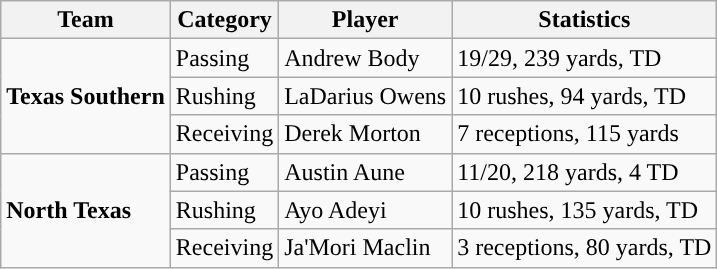<table class="wikitable" style="float: left;">
<tr>
<th>Team</th>
<th>Category</th>
<th>Player</th>
<th>Statistics</th>
</tr>
<tr>
<td rowspan=3><strong>Texas Southern</strong></td>
<td>Passing</td>
<td>Andrew Body</td>
<td>19/29, 239 yards, TD</td>
</tr>
<tr>
<td>Rushing</td>
<td>LaDarius Owens</td>
<td>10 rushes, 94 yards, TD</td>
</tr>
<tr>
<td>Receiving</td>
<td>Derek Morton</td>
<td>7 receptions, 115 yards</td>
</tr>
<tr>
<td rowspan=3><strong>North Texas</strong></td>
<td>Passing</td>
<td>Austin Aune</td>
<td>11/20, 218 yards, 4 TD</td>
</tr>
<tr>
<td>Rushing</td>
<td>Ayo Adeyi</td>
<td>10 rushes, 135 yards, TD</td>
</tr>
<tr>
<td>Receiving</td>
<td>Ja'Mori Maclin</td>
<td>3 receptions, 80 yards, TD</td>
</tr>
</table>
